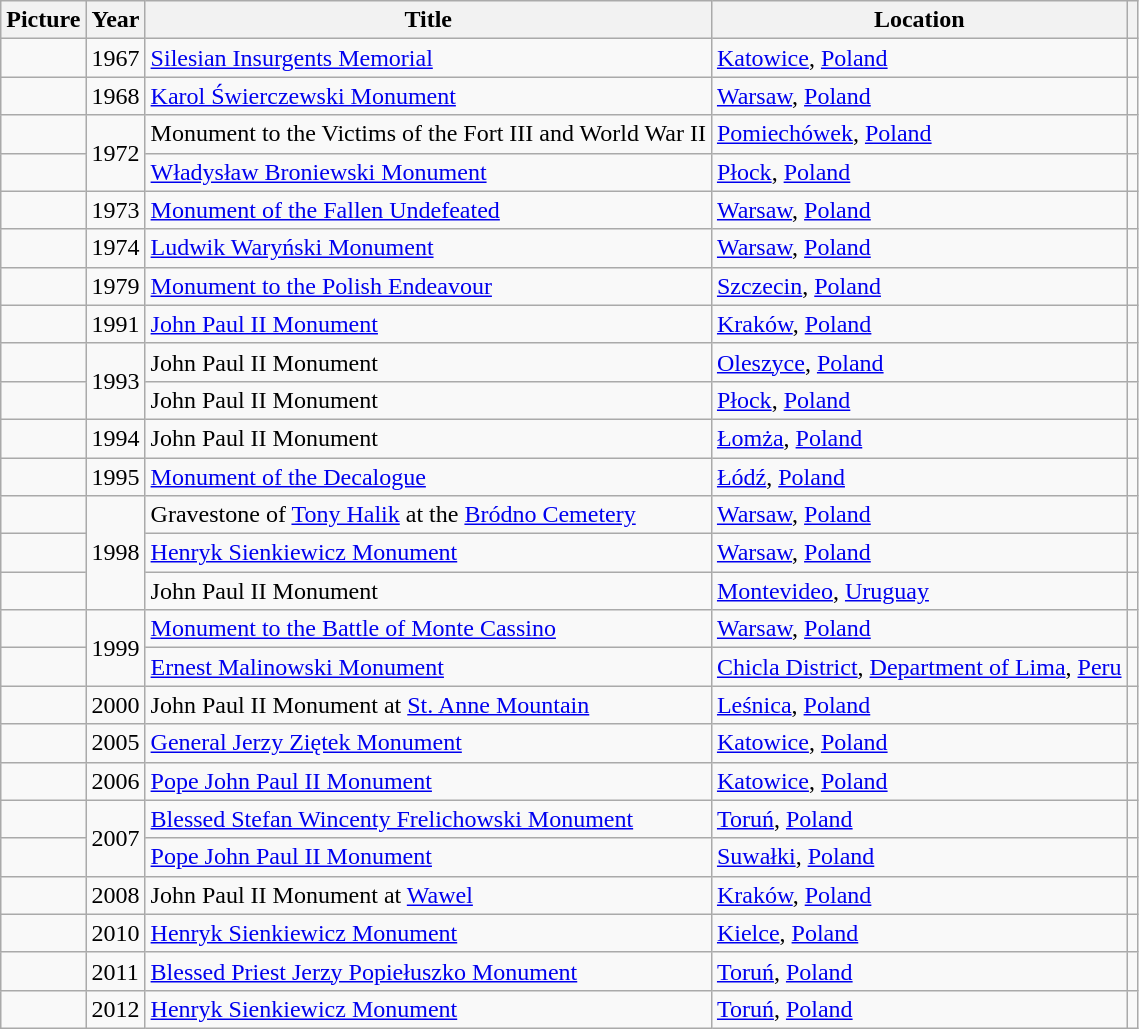<table class="wikitable plainrowheaders sortable">
<tr>
<th scope="col" class="unsortable">Picture</th>
<th scope="col">Year</th>
<th scope="col">Title</th>
<th scope="col">Location</th>
<th scope="col" class="unsortable"></th>
</tr>
<tr>
<td></td>
<td>1967</td>
<td><a href='#'>Silesian Insurgents Memorial</a></td>
<td><a href='#'>Katowice</a>, <a href='#'>Poland</a></td>
<td></td>
</tr>
<tr>
<td></td>
<td>1968</td>
<td><a href='#'>Karol Świerczewski Monument</a></td>
<td><a href='#'>Warsaw</a>, <a href='#'>Poland</a></td>
<td></td>
</tr>
<tr>
<td></td>
<td rowspan=2>1972</td>
<td>Monument to the Victims of the Fort III and World War II</td>
<td><a href='#'>Pomiechówek</a>, <a href='#'>Poland</a></td>
<td></td>
</tr>
<tr>
<td></td>
<td><a href='#'>Władysław Broniewski Monument</a></td>
<td><a href='#'>Płock</a>, <a href='#'>Poland</a></td>
<td></td>
</tr>
<tr>
<td></td>
<td>1973</td>
<td><a href='#'>Monument of the Fallen Undefeated</a></td>
<td><a href='#'>Warsaw</a>, <a href='#'>Poland</a></td>
<td></td>
</tr>
<tr>
<td></td>
<td>1974</td>
<td><a href='#'>Ludwik Waryński Monument</a></td>
<td><a href='#'>Warsaw</a>, <a href='#'>Poland</a></td>
<td></td>
</tr>
<tr>
<td></td>
<td>1979</td>
<td><a href='#'>Monument to the Polish Endeavour</a></td>
<td><a href='#'>Szczecin</a>, <a href='#'>Poland</a></td>
<td></td>
</tr>
<tr>
<td></td>
<td>1991</td>
<td><a href='#'>John Paul II Monument</a></td>
<td><a href='#'>Kraków</a>, <a href='#'>Poland</a></td>
<td></td>
</tr>
<tr>
<td></td>
<td rowspan=2>1993</td>
<td>John Paul II Monument</td>
<td><a href='#'>Oleszyce</a>, <a href='#'>Poland</a></td>
<td></td>
</tr>
<tr>
<td></td>
<td>John Paul II Monument</td>
<td><a href='#'>Płock</a>, <a href='#'>Poland</a></td>
<td></td>
</tr>
<tr>
<td></td>
<td>1994</td>
<td>John Paul II Monument</td>
<td><a href='#'>Łomża</a>, <a href='#'>Poland</a></td>
<td></td>
</tr>
<tr>
<td></td>
<td>1995</td>
<td><a href='#'>Monument of the Decalogue</a></td>
<td><a href='#'>Łódź</a>, <a href='#'>Poland</a></td>
<td></td>
</tr>
<tr>
<td></td>
<td rowspan=3>1998</td>
<td>Gravestone of <a href='#'>Tony Halik</a> at the <a href='#'>Bródno Cemetery</a></td>
<td><a href='#'>Warsaw</a>, <a href='#'>Poland</a></td>
<td></td>
</tr>
<tr>
<td></td>
<td><a href='#'>Henryk Sienkiewicz Monument</a></td>
<td><a href='#'>Warsaw</a>, <a href='#'>Poland</a></td>
<td></td>
</tr>
<tr>
<td></td>
<td>John Paul II Monument</td>
<td><a href='#'>Montevideo</a>, <a href='#'>Uruguay</a></td>
<td></td>
</tr>
<tr>
<td></td>
<td rowspan=2>1999</td>
<td><a href='#'>Monument to the Battle of Monte Cassino</a></td>
<td><a href='#'>Warsaw</a>, <a href='#'>Poland</a></td>
<td></td>
</tr>
<tr>
<td></td>
<td><a href='#'>Ernest Malinowski Monument</a></td>
<td><a href='#'>Chicla District</a>, <a href='#'>Department of Lima</a>, <a href='#'>Peru</a></td>
<td></td>
</tr>
<tr>
<td></td>
<td>2000</td>
<td>John Paul II Monument at <a href='#'>St. Anne Mountain</a></td>
<td><a href='#'>Leśnica</a>, <a href='#'>Poland</a></td>
<td></td>
</tr>
<tr>
<td></td>
<td>2005</td>
<td><a href='#'>General Jerzy Ziętek Monument</a></td>
<td><a href='#'>Katowice</a>, <a href='#'>Poland</a></td>
<td></td>
</tr>
<tr>
<td></td>
<td>2006</td>
<td><a href='#'>Pope John Paul II Monument</a></td>
<td><a href='#'>Katowice</a>, <a href='#'>Poland</a></td>
<td></td>
</tr>
<tr>
<td></td>
<td rowspan=2>2007</td>
<td><a href='#'>Blessed Stefan Wincenty Frelichowski Monument</a></td>
<td><a href='#'>Toruń</a>, <a href='#'>Poland</a></td>
<td></td>
</tr>
<tr>
<td></td>
<td><a href='#'>Pope John Paul II Monument</a></td>
<td><a href='#'>Suwałki</a>, <a href='#'>Poland</a></td>
<td></td>
</tr>
<tr>
<td></td>
<td>2008</td>
<td>John Paul II Monument at <a href='#'>Wawel</a></td>
<td><a href='#'>Kraków</a>, <a href='#'>Poland</a></td>
<td></td>
</tr>
<tr>
<td></td>
<td>2010</td>
<td><a href='#'>Henryk Sienkiewicz Monument</a></td>
<td><a href='#'>Kielce</a>, <a href='#'>Poland</a></td>
<td></td>
</tr>
<tr>
<td></td>
<td>2011</td>
<td><a href='#'>Blessed Priest Jerzy Popiełuszko Monument</a></td>
<td><a href='#'>Toruń</a>, <a href='#'>Poland</a></td>
<td></td>
</tr>
<tr>
<td></td>
<td>2012</td>
<td><a href='#'>Henryk Sienkiewicz Monument</a></td>
<td><a href='#'>Toruń</a>, <a href='#'>Poland</a></td>
<td></td>
</tr>
</table>
